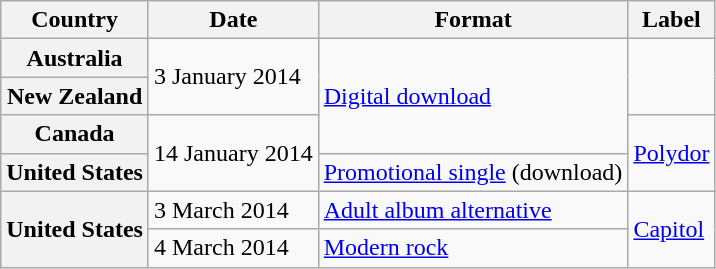<table class="wikitable plainrowheaders">
<tr>
<th scope="col">Country</th>
<th scope="col">Date</th>
<th scope="col">Format</th>
<th scope="col">Label</th>
</tr>
<tr>
<th scope="row">Australia</th>
<td rowspan="2">3 January 2014</td>
<td rowspan="3"><a href='#'>Digital download</a></td>
<td rowspan="2"></td>
</tr>
<tr>
<th scope="row">New Zealand</th>
</tr>
<tr>
<th scope="row">Canada</th>
<td rowspan="2">14 January 2014</td>
<td rowspan="2"><a href='#'>Polydor</a></td>
</tr>
<tr>
<th scope="row">United States</th>
<td><a href='#'>Promotional single</a> (download)</td>
</tr>
<tr>
<th scope="row" rowspan="2">United States</th>
<td>3 March 2014</td>
<td><a href='#'>Adult album alternative</a></td>
<td rowspan="2"><a href='#'>Capitol</a></td>
</tr>
<tr>
<td>4 March 2014</td>
<td><a href='#'>Modern rock</a></td>
</tr>
</table>
